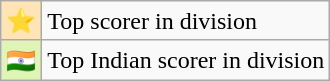<table class="wikitable" text-align:center">
<tr>
<td bgcolor=#FFE4B5>⭐</td>
<td>Top scorer in division</td>
</tr>
<tr>
<td bgcolor=#ERF5B5>🇮🇳</td>
<td>Top Indian scorer in division</td>
</tr>
</table>
